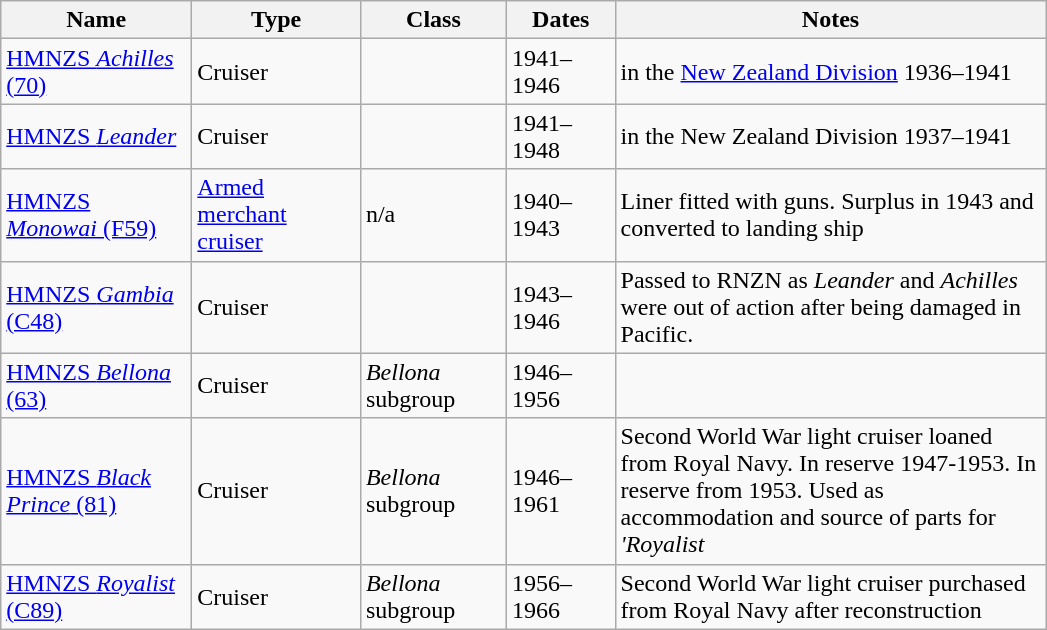<table class="wikitable">
<tr>
<th width="120">Name</th>
<th width="105">Type</th>
<th width="90">Class</th>
<th width="65">Dates</th>
<th width="280">Notes</th>
</tr>
<tr>
<td><a href='#'>HMNZS <em>Achilles</em> (70)</a></td>
<td>Cruiser</td>
<td></td>
<td>1941–1946</td>
<td>in the <a href='#'>New Zealand Division</a> 1936–1941</td>
</tr>
<tr>
<td><a href='#'>HMNZS <em>Leander</em></a></td>
<td>Cruiser</td>
<td></td>
<td>1941–1948</td>
<td>in the New Zealand Division 1937–1941</td>
</tr>
<tr>
<td><a href='#'>HMNZS <em>Monowai</em> (F59)</a></td>
<td><a href='#'>Armed merchant cruiser</a></td>
<td>n/a</td>
<td>1940–1943</td>
<td>Liner fitted with guns. Surplus in 1943 and converted to landing ship</td>
</tr>
<tr>
<td><a href='#'>HMNZS <em>Gambia</em> (C48)</a></td>
<td>Cruiser</td>
<td></td>
<td>1943–1946</td>
<td>Passed to RNZN as <em>Leander</em> and <em>Achilles</em> were out of action after being damaged in Pacific.</td>
</tr>
<tr>
<td><a href='#'>HMNZS <em>Bellona</em> (63)</a></td>
<td>Cruiser</td>
<td><em>Bellona</em> subgroup</td>
<td>1946–1956</td>
<td></td>
</tr>
<tr>
<td><a href='#'>HMNZS <em>Black Prince</em> (81)</a></td>
<td>Cruiser</td>
<td><em>Bellona</em> subgroup</td>
<td>1946–1961</td>
<td>Second World War light cruiser loaned from Royal Navy. In reserve 1947-1953. In reserve from 1953. Used as accommodation and source of parts for <em>'Royalist</em></td>
</tr>
<tr>
<td><a href='#'>HMNZS <em>Royalist</em> (C89)</a></td>
<td>Cruiser</td>
<td><em>Bellona</em> subgroup</td>
<td>1956–1966</td>
<td>Second World War  light cruiser purchased from Royal Navy after reconstruction</td>
</tr>
</table>
